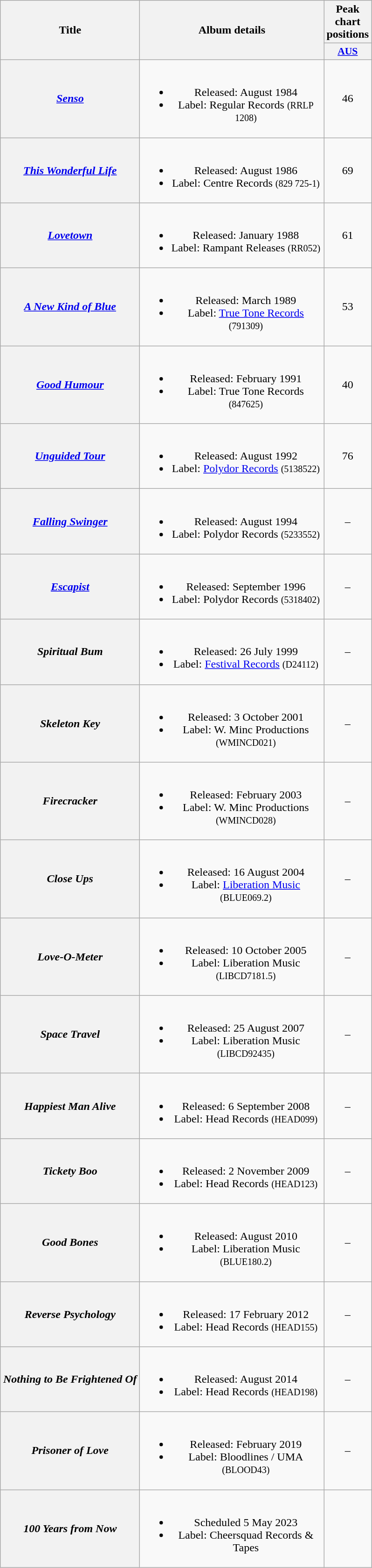<table class="wikitable plainrowheaders" style="text-align:center;">
<tr>
<th scope="col" rowspan="2" style="width:12em;">Title</th>
<th scope="col" rowspan="2" style="width:16em;">Album details</th>
<th scope="col">Peak chart positions</th>
</tr>
<tr>
<th scope="col" style="width:3em;font-size:90%;"><a href='#'>AUS</a><br></th>
</tr>
<tr>
<th scope="row"><em><a href='#'>Senso</a></em></th>
<td><br><ul><li>Released: August 1984</li><li>Label: Regular Records <small>(RRLP 1208)</small></li></ul></td>
<td>46</td>
</tr>
<tr>
<th scope="row"><em><a href='#'>This Wonderful Life</a></em></th>
<td><br><ul><li>Released: August 1986</li><li>Label: Centre Records <small>(829 725-1)</small></li></ul></td>
<td>69</td>
</tr>
<tr>
<th scope="row"><em><a href='#'>Lovetown</a></em></th>
<td><br><ul><li>Released: January 1988</li><li>Label: Rampant Releases <small>(RR052)</small></li></ul></td>
<td>61</td>
</tr>
<tr>
<th scope="row"><em><a href='#'>A New Kind of Blue</a></em></th>
<td><br><ul><li>Released: March 1989</li><li>Label: <a href='#'>True Tone Records</a> <small>(791309)</small></li></ul></td>
<td>53</td>
</tr>
<tr>
<th scope="row"><em><a href='#'>Good Humour</a></em></th>
<td><br><ul><li>Released: February 1991</li><li>Label: True Tone Records <small>(847625)</small></li></ul></td>
<td>40</td>
</tr>
<tr>
<th scope="row"><em><a href='#'>Unguided Tour</a></em></th>
<td><br><ul><li>Released: August 1992</li><li>Label: <a href='#'>Polydor Records</a> <small>(5138522)</small></li></ul></td>
<td>76</td>
</tr>
<tr>
<th scope="row"><em><a href='#'>Falling Swinger</a></em></th>
<td><br><ul><li>Released: August 1994</li><li>Label: Polydor Records <small>(5233552)</small></li></ul></td>
<td>–</td>
</tr>
<tr>
<th scope="row"><em><a href='#'>Escapist</a></em></th>
<td><br><ul><li>Released: September 1996</li><li>Label: Polydor Records <small>(5318402)</small></li></ul></td>
<td>–</td>
</tr>
<tr>
<th scope="row"><em>Spiritual Bum</em></th>
<td><br><ul><li>Released: 26 July 1999</li><li>Label: <a href='#'>Festival Records</a> <small>(D24112)</small></li></ul></td>
<td>–</td>
</tr>
<tr>
<th scope="row"><em>Skeleton Key</em></th>
<td><br><ul><li>Released: 3 October 2001</li><li>Label: W. Minc Productions  <small>(WMINCD021)</small></li></ul></td>
<td>–</td>
</tr>
<tr>
<th scope="row"><em>Firecracker</em></th>
<td><br><ul><li>Released: February 2003</li><li>Label: W. Minc Productions  <small>(WMINCD028)</small></li></ul></td>
<td>–</td>
</tr>
<tr>
<th scope="row"><em>Close Ups</em></th>
<td><br><ul><li>Released: 16 August 2004</li><li>Label: <a href='#'>Liberation Music</a> <small>(BLUE069.2)</small></li></ul></td>
<td>–</td>
</tr>
<tr>
<th scope="row"><em>Love-O-Meter</em></th>
<td><br><ul><li>Released: 10 October 2005</li><li>Label: Liberation Music <small>(LIBCD7181.5)</small></li></ul></td>
<td>–</td>
</tr>
<tr>
<th scope="row"><em>Space Travel</em></th>
<td><br><ul><li>Released: 25 August 2007</li><li>Label: Liberation Music <small>(LIBCD92435)</small></li></ul></td>
<td>–</td>
</tr>
<tr>
<th scope="row"><em>Happiest Man Alive</em></th>
<td><br><ul><li>Released: 6 September 2008</li><li>Label: Head Records <small>(HEAD099)</small></li></ul></td>
<td>–</td>
</tr>
<tr>
<th scope="row"><em>Tickety Boo</em></th>
<td><br><ul><li>Released: 2 November 2009</li><li>Label: Head Records <small>(HEAD123)</small></li></ul></td>
<td>–</td>
</tr>
<tr>
<th scope="row"><em>Good Bones</em></th>
<td><br><ul><li>Released: August 2010</li><li>Label: Liberation Music <small>(BLUE180.2)</small></li></ul></td>
<td>–</td>
</tr>
<tr>
<th scope="row"><em>Reverse Psychology</em></th>
<td><br><ul><li>Released: 17 February 2012</li><li>Label: Head Records <small>(HEAD155)</small></li></ul></td>
<td>–</td>
</tr>
<tr>
<th scope="row"><em>Nothing to Be Frightened Of</em></th>
<td><br><ul><li>Released: August 2014</li><li>Label: Head Records <small>(HEAD198)</small></li></ul></td>
<td>–</td>
</tr>
<tr>
<th scope="row"><em>Prisoner of Love</em></th>
<td><br><ul><li>Released: February 2019</li><li>Label: Bloodlines / UMA <small>(BLOOD43)</small></li></ul></td>
<td>–</td>
</tr>
<tr>
<th scope="row"><em>100 Years from Now</em></th>
<td><br><ul><li>Scheduled 5 May 2023</li><li>Label: Cheersquad Records & Tapes</li></ul></td>
<td></td>
</tr>
</table>
